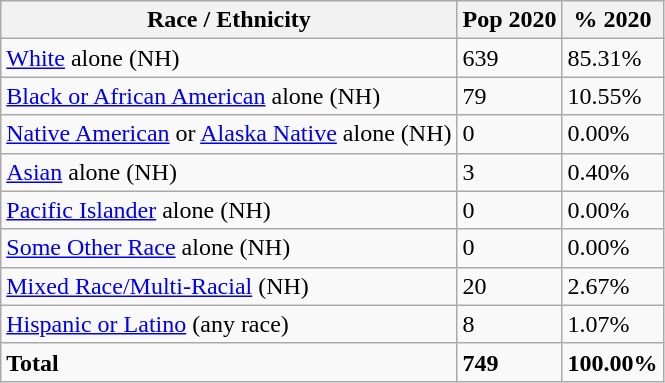<table class="wikitable">
<tr>
<th>Race / Ethnicity</th>
<th>Pop 2020</th>
<th>% 2020</th>
</tr>
<tr>
<td><a href='#'>White</a> alone (NH)</td>
<td>639</td>
<td>85.31%</td>
</tr>
<tr>
<td><a href='#'>Black or African American</a> alone (NH)</td>
<td>79</td>
<td>10.55%</td>
</tr>
<tr>
<td><a href='#'>Native American</a> or <a href='#'>Alaska Native</a> alone (NH)</td>
<td>0</td>
<td>0.00%</td>
</tr>
<tr>
<td><a href='#'>Asian</a> alone (NH)</td>
<td>3</td>
<td>0.40%</td>
</tr>
<tr>
<td><a href='#'>Pacific Islander</a> alone (NH)</td>
<td>0</td>
<td>0.00%</td>
</tr>
<tr>
<td><a href='#'>Some Other Race</a> alone (NH)</td>
<td>0</td>
<td>0.00%</td>
</tr>
<tr>
<td><a href='#'>Mixed Race/Multi-Racial</a> (NH)</td>
<td>20</td>
<td>2.67%</td>
</tr>
<tr>
<td><a href='#'>Hispanic or Latino</a> (any race)</td>
<td>8</td>
<td>1.07%</td>
</tr>
<tr>
<td><strong>Total</strong></td>
<td><strong>749</strong></td>
<td><strong>100.00%</strong></td>
</tr>
</table>
